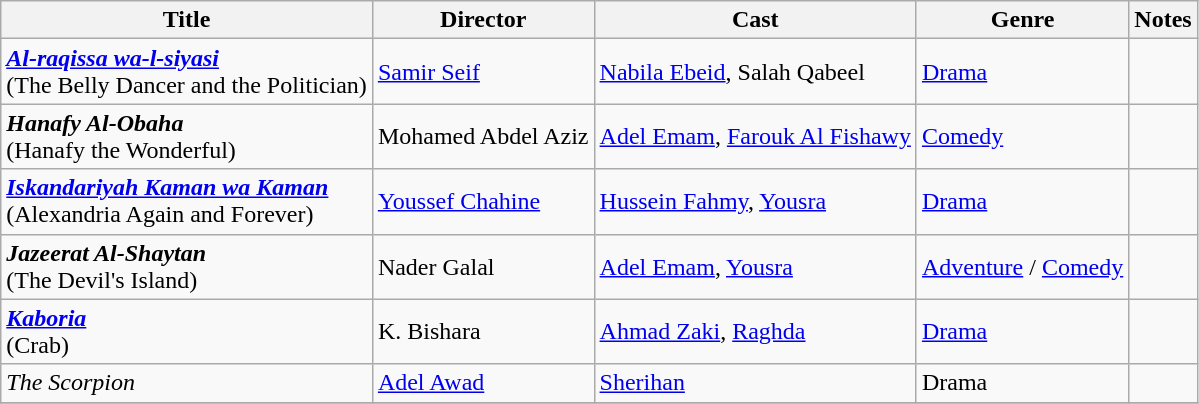<table class="wikitable">
<tr>
<th>Title</th>
<th>Director</th>
<th>Cast</th>
<th>Genre</th>
<th>Notes</th>
</tr>
<tr>
<td><strong><em><a href='#'>Al-raqissa wa-l-siyasi</a></em></strong><br>(The Belly Dancer and the Politician)</td>
<td><a href='#'>Samir Seif</a></td>
<td><a href='#'>Nabila Ebeid</a>, Salah Qabeel</td>
<td><a href='#'>Drama</a></td>
<td></td>
</tr>
<tr>
<td><strong><em>Hanafy Al-Obaha </em></strong><br>(Hanafy the Wonderful)</td>
<td>Mohamed Abdel Aziz</td>
<td><a href='#'>Adel Emam</a>, <a href='#'>Farouk Al Fishawy</a></td>
<td><a href='#'>Comedy</a></td>
<td></td>
</tr>
<tr>
<td><strong><em><a href='#'>Iskandariyah Kaman wa Kaman</a></em></strong><br>(Alexandria Again and Forever)</td>
<td><a href='#'>Youssef Chahine</a></td>
<td><a href='#'>Hussein Fahmy</a>, <a href='#'>Yousra</a></td>
<td><a href='#'>Drama</a></td>
<td></td>
</tr>
<tr>
<td><strong><em>Jazeerat Al-Shaytan</em></strong><br>(The Devil's Island)</td>
<td>Nader Galal</td>
<td><a href='#'>Adel Emam</a>, <a href='#'>Yousra</a></td>
<td><a href='#'>Adventure</a> / <a href='#'>Comedy</a></td>
<td></td>
</tr>
<tr>
<td><strong><em><a href='#'>Kaboria</a></em></strong><br>(Crab)</td>
<td>K. Bishara</td>
<td><a href='#'>Ahmad Zaki</a>, <a href='#'>Raghda</a></td>
<td><a href='#'>Drama</a></td>
<td></td>
</tr>
<tr>
<td><em>The Scorpion</em></td>
<td><a href='#'>Adel Awad</a></td>
<td><a href='#'>Sherihan</a></td>
<td>Drama</td>
<td></td>
</tr>
<tr>
</tr>
</table>
